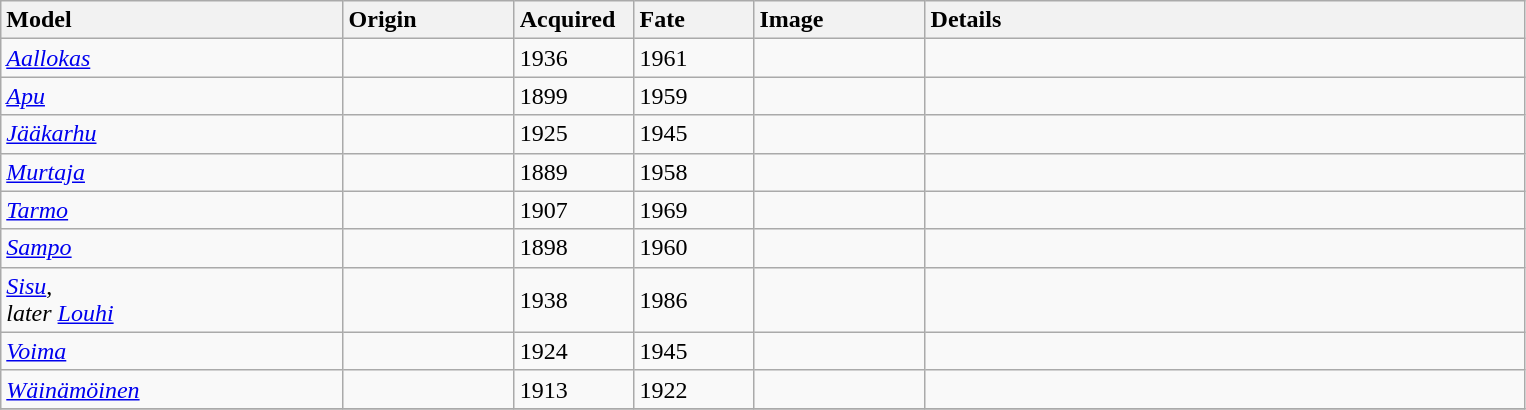<table class="wikitable">
<tr>
<th style="text-align: left; width:20%;">Model</th>
<th style="text-align: left; width:10%;">Origin</th>
<th style="text-align: left; width:7%;">Acquired</th>
<th style="text-align: left; width:7%;">Fate</th>
<th style="text-align: left; width:10%;">Image</th>
<th style="text-align: left; width:35%;">Details</th>
</tr>
<tr>
<td><a href='#'><em>Aallokas</em></a></td>
<td></td>
<td>1936</td>
<td>1961</td>
<td></td>
<td></td>
</tr>
<tr>
<td><a href='#'><em>Apu</em></a></td>
<td></td>
<td>1899</td>
<td>1959</td>
<td></td>
<td></td>
</tr>
<tr>
<td><em><a href='#'>Jääkarhu</a></em></td>
<td></td>
<td>1925</td>
<td>1945</td>
<td></td>
<td></td>
</tr>
<tr>
<td><a href='#'><em>Murtaja</em></a></td>
<td></td>
<td>1889</td>
<td>1958</td>
<td></td>
<td></td>
</tr>
<tr>
<td><a href='#'><em>Tarmo</em></a></td>
<td></td>
<td>1907</td>
<td>1969</td>
<td></td>
<td></td>
</tr>
<tr>
<td><a href='#'><em>Sampo</em></a></td>
<td></td>
<td>1898</td>
<td>1960</td>
<td></td>
<td></td>
</tr>
<tr>
<td><a href='#'><em>Sisu</em></a>,<br><em>later</em> <a href='#'><em>Louhi</em></a></td>
<td></td>
<td>1938</td>
<td>1986</td>
<td></td>
<td></td>
</tr>
<tr>
<td><a href='#'><em>Voima</em></a></td>
<td></td>
<td>1924</td>
<td>1945</td>
<td></td>
<td></td>
</tr>
<tr>
<td><a href='#'><em>Wäinämöinen</em></a></td>
<td></td>
<td>1913</td>
<td>1922</td>
<td></td>
<td></td>
</tr>
<tr>
</tr>
</table>
